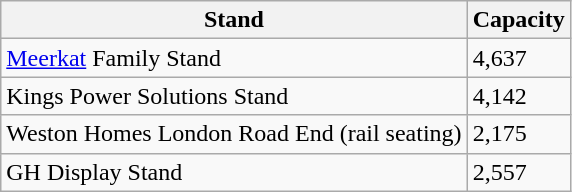<table class="wikitable sortable">
<tr>
<th>Stand</th>
<th>Capacity</th>
</tr>
<tr>
<td><a href='#'>Meerkat</a> Family Stand</td>
<td>4,637</td>
</tr>
<tr>
<td>Kings Power Solutions Stand</td>
<td>4,142</td>
</tr>
<tr>
<td>Weston Homes London Road End (rail seating)</td>
<td>2,175</td>
</tr>
<tr>
<td>GH Display Stand</td>
<td>2,557</td>
</tr>
</table>
